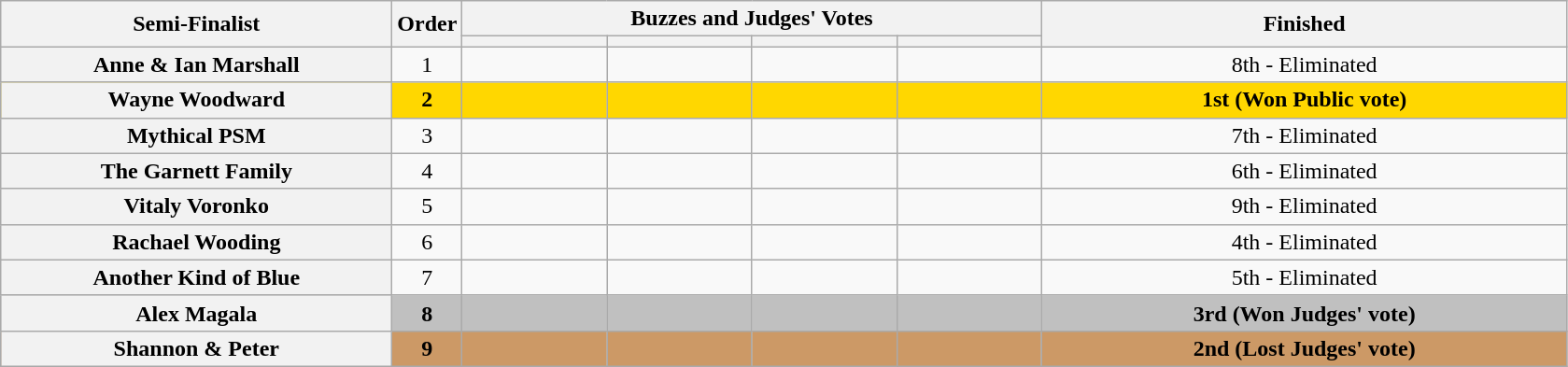<table class="wikitable plainrowheaders sortable" style="text-align:center;">
<tr>
<th scope="col" rowspan="2" class="unsortable" style="width:17em;">Semi-Finalist </th>
<th scope="col" rowspan="2"  style="width:1em;">Order</th>
<th scope="col" colspan="4" class="unsortable" style="width:24em;">Buzzes and Judges' Votes</th>
<th scope="col" rowspan="2" style="width:23em;">Finished </th>
</tr>
<tr>
<th scope="col" class="unsortable" style="width:6em;"></th>
<th scope="col" class="unsortable" style="width:6em;"></th>
<th scope="col" class="unsortable" style="width:6em;"></th>
<th scope="col" class="unsortable" style="width:6em;"></th>
</tr>
<tr>
<th scope="row">Anne & Ian Marshall</th>
<td>1</td>
<td style="text-align:center;"></td>
<td style="text-align:center;"></td>
<td style="text-align:center;"></td>
<td style="text-align:center;"></td>
<td>8th - Eliminated</td>
</tr>
<tr bgcolor=gold>
<th scope="row"><strong>Wayne Woodward</strong></th>
<td><strong>2</strong></td>
<td style="text-align:center;"></td>
<td style="text-align:center;"></td>
<td style="text-align:center;"></td>
<td style="text-align:center;"></td>
<td><strong>1st (Won Public vote)</strong></td>
</tr>
<tr>
<th scope="row">Mythical PSM</th>
<td>3</td>
<td style="text-align:center;"></td>
<td style="text-align:center;"></td>
<td style="text-align:center;"></td>
<td style="text-align:center;"></td>
<td>7th - Eliminated</td>
</tr>
<tr>
<th scope="row">The Garnett Family</th>
<td>4</td>
<td style="text-align:center;"></td>
<td style="text-align:center;"></td>
<td style="text-align:center;"></td>
<td style="text-align:center;"></td>
<td>6th - Eliminated</td>
</tr>
<tr>
<th scope="row">Vitaly Voronko</th>
<td>5</td>
<td style="text-align:center;"></td>
<td style="text-align:center;"></td>
<td style="text-align:center;"></td>
<td style="text-align:center;"></td>
<td>9th - Eliminated</td>
</tr>
<tr>
<th scope="row">Rachael Wooding</th>
<td>6</td>
<td style="text-align:center;"></td>
<td style="text-align:center;"></td>
<td style="text-align:center;"></td>
<td style="text-align:center;"></td>
<td>4th - Eliminated</td>
</tr>
<tr>
<th scope="row">Another Kind of Blue</th>
<td>7</td>
<td style="text-align:center;"></td>
<td style="text-align:center;"></td>
<td style="text-align:center;"></td>
<td style="text-align:center;"></td>
<td>5th - Eliminated</td>
</tr>
<tr bgcolor=silver>
<th scope="row"><strong>Alex Magala</strong></th>
<td><strong>8</strong></td>
<td style="text-align:center;"></td>
<td style="text-align:center;"></td>
<td style="text-align:center;"></td>
<td style="text-align:center;"></td>
<td><strong>3rd (Won Judges' vote)</strong></td>
</tr>
<tr bgcolor=#c96>
<th scope="row"><strong>Shannon & Peter</strong> </th>
<td><strong>9</strong></td>
<td style="text-align:center;"></td>
<td style="text-align:center;"></td>
<td style="text-align:center;"></td>
<td style="text-align:center;"></td>
<td><strong>2nd (Lost Judges' vote)</strong></td>
</tr>
</table>
